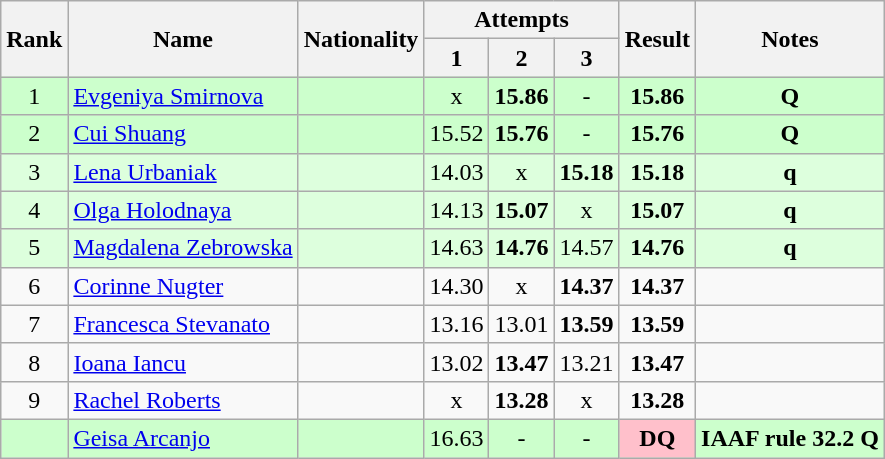<table class="wikitable sortable" style="text-align:center">
<tr>
<th rowspan=2>Rank</th>
<th rowspan=2>Name</th>
<th rowspan=2>Nationality</th>
<th colspan=3>Attempts</th>
<th rowspan=2>Result</th>
<th rowspan=2>Notes</th>
</tr>
<tr>
<th>1</th>
<th>2</th>
<th>3</th>
</tr>
<tr bgcolor=ccffcc>
<td>1</td>
<td align=left><a href='#'>Evgeniya Smirnova</a></td>
<td align=left></td>
<td>x</td>
<td><strong>15.86</strong></td>
<td>-</td>
<td><strong>15.86</strong></td>
<td><strong>Q</strong></td>
</tr>
<tr bgcolor=ccffcc>
<td>2</td>
<td align=left><a href='#'>Cui Shuang</a></td>
<td align=left></td>
<td>15.52</td>
<td><strong>15.76</strong></td>
<td>-</td>
<td><strong>15.76</strong></td>
<td><strong>Q</strong></td>
</tr>
<tr bgcolor=ddffdd>
<td>3</td>
<td align=left><a href='#'>Lena Urbaniak</a></td>
<td align=left></td>
<td>14.03</td>
<td>x</td>
<td><strong>15.18</strong></td>
<td><strong>15.18</strong></td>
<td><strong>q</strong></td>
</tr>
<tr bgcolor=ddffdd>
<td>4</td>
<td align=left><a href='#'>Olga Holodnaya</a></td>
<td align=left></td>
<td>14.13</td>
<td><strong>15.07</strong></td>
<td>x</td>
<td><strong>15.07</strong></td>
<td><strong>q</strong></td>
</tr>
<tr bgcolor=ddffdd>
<td>5</td>
<td align=left><a href='#'>Magdalena Zebrowska</a></td>
<td align=left></td>
<td>14.63</td>
<td><strong>14.76</strong></td>
<td>14.57</td>
<td><strong>14.76</strong></td>
<td><strong>q</strong></td>
</tr>
<tr>
<td>6</td>
<td align=left><a href='#'>Corinne Nugter</a></td>
<td align=left></td>
<td>14.30</td>
<td>x</td>
<td><strong>14.37</strong></td>
<td><strong>14.37</strong></td>
<td></td>
</tr>
<tr>
<td>7</td>
<td align=left><a href='#'>Francesca Stevanato</a></td>
<td align=left></td>
<td>13.16</td>
<td>13.01</td>
<td><strong>13.59</strong></td>
<td><strong>13.59</strong></td>
<td></td>
</tr>
<tr>
<td>8</td>
<td align=left><a href='#'>Ioana Iancu</a></td>
<td align=left></td>
<td>13.02</td>
<td><strong>13.47</strong></td>
<td>13.21</td>
<td><strong>13.47</strong></td>
<td></td>
</tr>
<tr>
<td>9</td>
<td align=left><a href='#'>Rachel Roberts</a></td>
<td align=left></td>
<td>x</td>
<td><strong>13.28</strong></td>
<td>x</td>
<td><strong>13.28</strong></td>
<td></td>
</tr>
<tr bgcolor=ccffcc>
<td></td>
<td align=left><a href='#'>Geisa Arcanjo</a></td>
<td align=left></td>
<td>16.63</td>
<td>-</td>
<td>-</td>
<td bgcolor=pink><strong>DQ</strong></td>
<td><strong>IAAF rule 32.2 Q</strong></td>
</tr>
</table>
